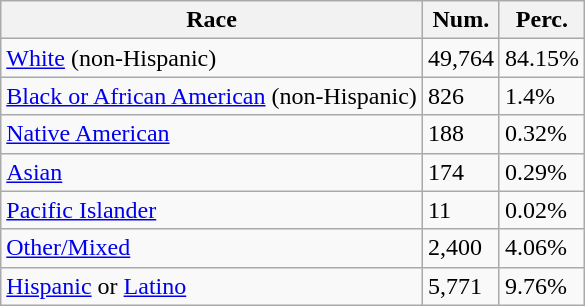<table class="wikitable">
<tr>
<th>Race</th>
<th>Num.</th>
<th>Perc.</th>
</tr>
<tr>
<td><a href='#'>White</a> (non-Hispanic)</td>
<td>49,764</td>
<td>84.15%</td>
</tr>
<tr>
<td><a href='#'>Black or African American</a> (non-Hispanic)</td>
<td>826</td>
<td>1.4%</td>
</tr>
<tr>
<td><a href='#'>Native American</a></td>
<td>188</td>
<td>0.32%</td>
</tr>
<tr>
<td><a href='#'>Asian</a></td>
<td>174</td>
<td>0.29%</td>
</tr>
<tr>
<td><a href='#'>Pacific Islander</a></td>
<td>11</td>
<td>0.02%</td>
</tr>
<tr>
<td><a href='#'>Other/Mixed</a></td>
<td>2,400</td>
<td>4.06%</td>
</tr>
<tr>
<td><a href='#'>Hispanic</a> or <a href='#'>Latino</a></td>
<td>5,771</td>
<td>9.76%</td>
</tr>
</table>
